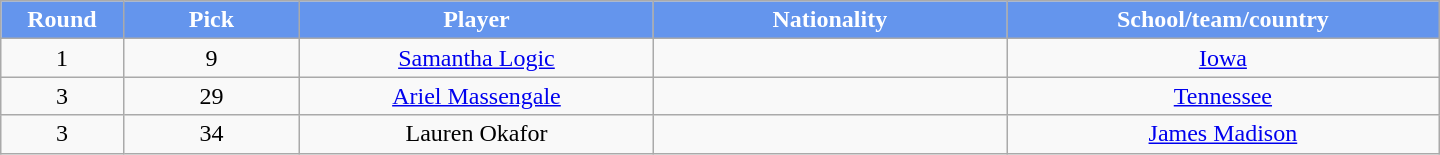<table class="wikitable" style="text-align:center; width:60em">
<tr>
<th style="background:#6495ED; color:white;" width="2%">Round</th>
<th style="background:#6495ED; color:white;" width="5%">Pick</th>
<th style="background:#6495ED; color:white;" width="10%">Player</th>
<th style="background:#6495ED; color:white;" width="10%">Nationality</th>
<th style="background:#6495ED; color:white;" width="10%">School/team/country</th>
</tr>
<tr>
<td>1</td>
<td>9</td>
<td><a href='#'>Samantha Logic</a></td>
<td></td>
<td><a href='#'>Iowa</a></td>
</tr>
<tr>
<td>3</td>
<td>29</td>
<td><a href='#'>Ariel Massengale</a></td>
<td></td>
<td><a href='#'>Tennessee</a></td>
</tr>
<tr>
<td>3</td>
<td>34</td>
<td>Lauren Okafor</td>
<td></td>
<td><a href='#'>James Madison</a></td>
</tr>
</table>
